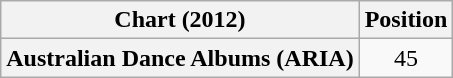<table class="wikitable plainrowheaders" style="text-align:center">
<tr>
<th scope="col">Chart (2012)</th>
<th scope="col">Position</th>
</tr>
<tr>
<th scope="row">Australian Dance Albums (ARIA)</th>
<td>45</td>
</tr>
</table>
